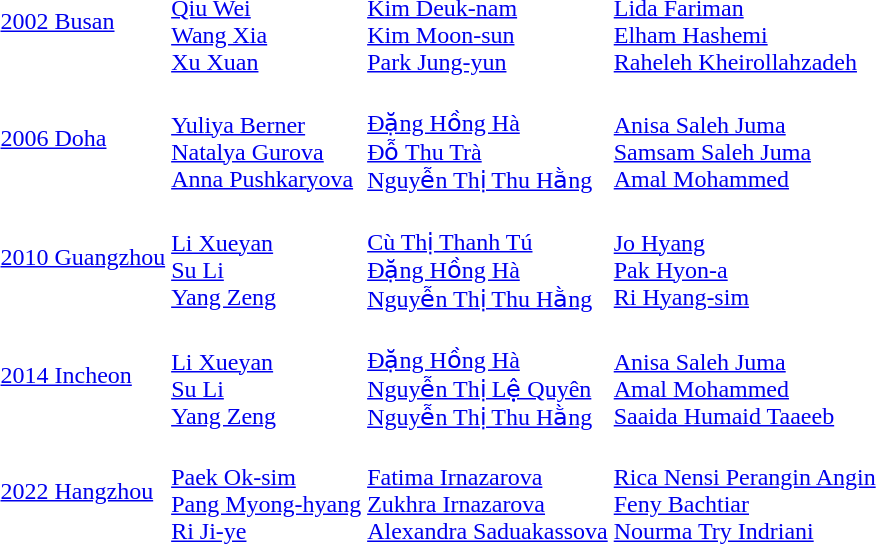<table>
<tr>
<td><a href='#'>2002 Busan</a></td>
<td><br><a href='#'>Qiu Wei</a><br><a href='#'>Wang Xia</a><br><a href='#'>Xu Xuan</a></td>
<td><br><a href='#'>Kim Deuk-nam</a><br><a href='#'>Kim Moon-sun</a><br><a href='#'>Park Jung-yun</a></td>
<td><br><a href='#'>Lida Fariman</a><br><a href='#'>Elham Hashemi</a><br><a href='#'>Raheleh Kheirollahzadeh</a></td>
</tr>
<tr>
<td><a href='#'>2006 Doha</a></td>
<td><br><a href='#'>Yuliya Berner</a><br><a href='#'>Natalya Gurova</a><br><a href='#'>Anna Pushkaryova</a></td>
<td><br><a href='#'>Đặng Hồng Hà</a><br><a href='#'>Đỗ Thu Trà</a><br><a href='#'>Nguyễn Thị Thu Hằng</a></td>
<td><br><a href='#'>Anisa Saleh Juma</a><br><a href='#'>Samsam Saleh Juma</a><br><a href='#'>Amal Mohammed</a></td>
</tr>
<tr>
<td><a href='#'>2010 Guangzhou</a></td>
<td><br><a href='#'>Li Xueyan</a><br><a href='#'>Su Li</a><br><a href='#'>Yang Zeng</a></td>
<td><br><a href='#'>Cù Thị Thanh Tú</a><br><a href='#'>Đặng Hồng Hà</a><br><a href='#'>Nguyễn Thị Thu Hằng</a></td>
<td><br><a href='#'>Jo Hyang</a><br><a href='#'>Pak Hyon-a</a><br><a href='#'>Ri Hyang-sim</a></td>
</tr>
<tr>
<td><a href='#'>2014 Incheon</a></td>
<td><br><a href='#'>Li Xueyan</a><br><a href='#'>Su Li</a><br><a href='#'>Yang Zeng</a></td>
<td><br><a href='#'>Đặng Hồng Hà</a><br><a href='#'>Nguyễn Thị Lệ Quyên</a><br><a href='#'>Nguyễn Thị Thu Hằng</a></td>
<td><br><a href='#'>Anisa Saleh Juma</a><br><a href='#'>Amal Mohammed</a><br><a href='#'>Saaida Humaid Taaeeb</a></td>
</tr>
<tr>
<td><a href='#'>2022 Hangzhou</a></td>
<td><br><a href='#'>Paek Ok-sim</a><br><a href='#'>Pang Myong-hyang</a><br><a href='#'>Ri Ji-ye</a></td>
<td><br><a href='#'>Fatima Irnazarova</a><br><a href='#'>Zukhra Irnazarova</a><br><a href='#'>Alexandra Saduakassova</a></td>
<td><br><a href='#'>Rica Nensi Perangin Angin</a><br><a href='#'>Feny Bachtiar</a><br><a href='#'>Nourma Try Indriani</a></td>
</tr>
</table>
